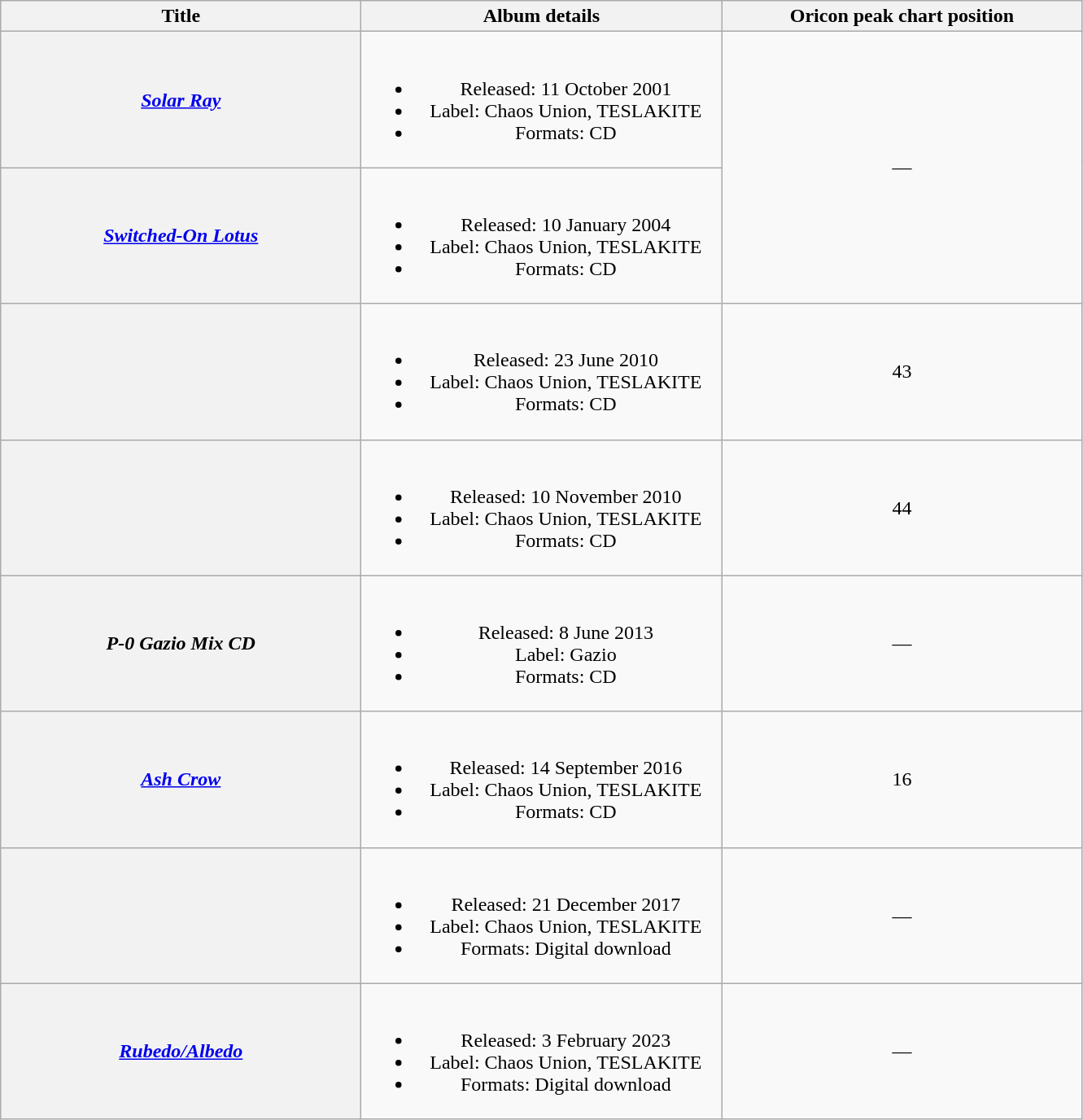<table class="wikitable plainrowheaders" style="text-align:center;">
<tr>
<th scope="col" style="width:18em;">Title</th>
<th scope="col" style="width:18em;">Album details</th>
<th scope="col" style="width:18em;">Oricon peak chart position</th>
</tr>
<tr>
<th scope="row"><em><a href='#'>Solar Ray</a></em></th>
<td><br><ul><li>Released: 11 October 2001</li><li>Label: Chaos Union, TESLAKITE</li><li>Formats: CD</li></ul></td>
<td rowspan=2>—</td>
</tr>
<tr>
<th scope="row"><em><a href='#'>Switched-On Lotus</a></em></th>
<td><br><ul><li>Released: 10 January 2004</li><li>Label: Chaos Union, TESLAKITE</li><li>Formats: CD</li></ul></td>
</tr>
<tr>
<th scope="row"></th>
<td><br><ul><li>Released: 23 June 2010</li><li>Label: Chaos Union, TESLAKITE</li><li>Formats: CD</li></ul></td>
<td>43</td>
</tr>
<tr>
<th scope="row"></th>
<td><br><ul><li>Released: 10 November 2010</li><li>Label: Chaos Union, TESLAKITE</li><li>Formats: CD</li></ul></td>
<td>44</td>
</tr>
<tr>
<th scope="row"><em>P-0 Gazio Mix CD</em></th>
<td><br><ul><li>Released: 8 June 2013</li><li>Label: Gazio</li><li>Formats: CD</li></ul></td>
<td>—</td>
</tr>
<tr>
<th scope="row"><em><a href='#'>Ash Crow</a></em></th>
<td><br><ul><li>Released: 14 September 2016</li><li>Label: Chaos Union, TESLAKITE</li><li>Formats: CD</li></ul></td>
<td>16</td>
</tr>
<tr>
<th scope="row"></th>
<td><br><ul><li>Released: 21 December 2017</li><li>Label: Chaos Union, TESLAKITE</li><li>Formats: Digital download</li></ul></td>
<td>—</td>
</tr>
<tr>
<th scope="row"><em><a href='#'>Rubedo/Albedo</a></em></th>
<td><br><ul><li>Released: 3 February 2023</li><li>Label: Chaos Union, TESLAKITE</li><li>Formats: Digital download</li></ul></td>
<td>—</td>
</tr>
</table>
